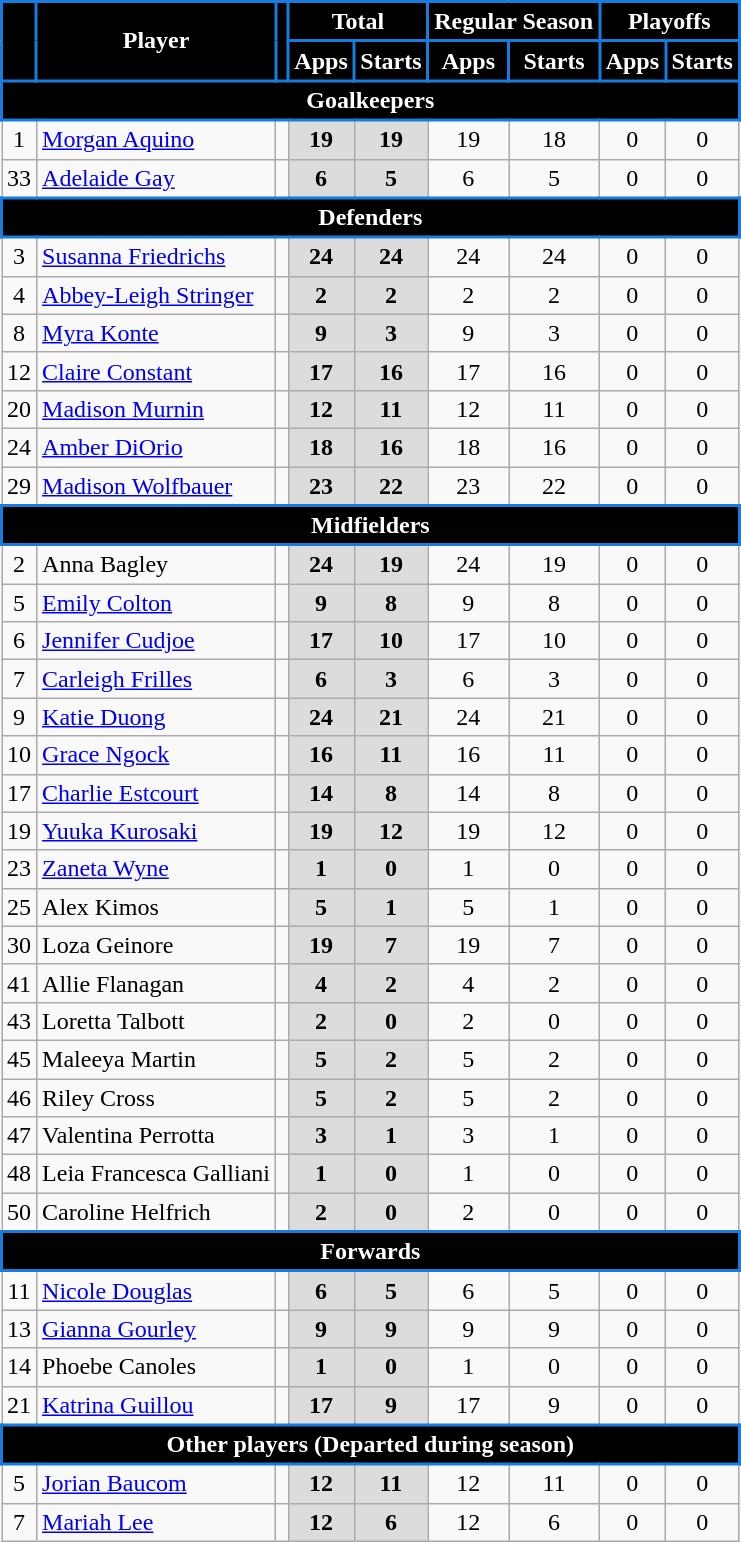<table class="wikitable sortable" style="text-align:center">
<tr>
<th style="background:#000000; color:#FFFFFF; border:2px solid #187cdc;" rowspan="2"></th>
<th style="background:#000000; color:#FFFFFF; border:2px solid #187cdc;" rowspan="2">Player</th>
<th style="background:#000000; color:#FFFFFF; border:2px solid #187cdc;" rowspan="2"></th>
<th style="background:#000000; color:#FFFFFF; border:2px solid #187cdc;" colspan="2">Total</th>
<th style="background:#000000; color:#FFFFFF; border:2px solid #187cdc;" colspan="2">Regular Season</th>
<th style="background:#000000; color:#FFFFFF; border:2px solid #187cdc;" colspan="2">Playoffs</th>
</tr>
<tr>
<th style="background:#000000; color:#FFFFFF; border:2px solid #187cdc;">Apps</th>
<th style="background:#000000; color:#FFFFFF; border:2px solid #187cdc;">Starts</th>
<th style="background:#000000; color:#FFFFFF; border:2px solid #187cdc;">Apps</th>
<th style="background:#000000; color:#FFFFFF; border:2px solid #187cdc;">Starts</th>
<th style="background:#000000; color:#FFFFFF; border:2px solid #187cdc;">Apps</th>
<th style="background:#000000; color:#FFFFFF; border:2px solid #187cdc;">Starts</th>
</tr>
<tr>
<th colspan="9" style="background:#000000; color:#FFFFFF; border:2px solid #187cdc; color:#FFFFFF; text-align:center;">Goalkeepers</th>
</tr>
<tr>
<td>1</td>
<td align="left"><a href='#'>Morgan Aquino</a></td>
<td></td>
<th style="background:#DCDCDC">19</th>
<th style="background:#DCDCDC">19</th>
<td>19</td>
<td>18</td>
<td>0</td>
<td>0</td>
</tr>
<tr>
<td>33</td>
<td align="left"><a href='#'>Adelaide Gay</a></td>
<td></td>
<th style="background:#DCDCDC">6</th>
<th style="background:#DCDCDC">5</th>
<td>6</td>
<td>5</td>
<td>0</td>
<td>0</td>
</tr>
<tr>
<th colspan="9" style="background:#000000; color:#FFFFFF; border:2px solid #187cdc; color:#FFFFFF; text-align:center;">Defenders</th>
</tr>
<tr>
<td>3</td>
<td align="left"><a href='#'>Susanna Friedrichs</a></td>
<td></td>
<th style="background:#DCDCDC">24</th>
<th style="background:#DCDCDC">24</th>
<td>24</td>
<td>24</td>
<td>0</td>
<td>0</td>
</tr>
<tr>
<td>4</td>
<td align="left"><a href='#'>Abbey-Leigh Stringer</a></td>
<td></td>
<th style="background:#DCDCDC">2</th>
<th style="background:#DCDCDC">2</th>
<td>2</td>
<td>2</td>
<td>0</td>
<td>0</td>
</tr>
<tr>
<td>8</td>
<td align="left"><a href='#'>Myra Konte</a></td>
<td></td>
<th style="background:#DCDCDC">9</th>
<th style="background:#DCDCDC">3</th>
<td>9</td>
<td>3</td>
<td>0</td>
<td>0</td>
</tr>
<tr>
<td>12</td>
<td align="left"><a href='#'>Claire Constant</a></td>
<td></td>
<th style="background:#DCDCDC">17</th>
<th style="background:#DCDCDC">16</th>
<td>17</td>
<td>16</td>
<td>0</td>
<td>0</td>
</tr>
<tr>
<td>20</td>
<td align="left"><a href='#'>Madison Murnin</a></td>
<td></td>
<th style="background:#DCDCDC">12</th>
<th style="background:#DCDCDC">11</th>
<td>12</td>
<td>11</td>
<td>0</td>
<td>0</td>
</tr>
<tr>
<td>24</td>
<td align="left"><a href='#'>Amber DiOrio</a></td>
<td></td>
<th style="background:#DCDCDC">18</th>
<th style="background:#DCDCDC">16</th>
<td>18</td>
<td>16</td>
<td>0</td>
<td>0</td>
</tr>
<tr>
<td>29</td>
<td align="left"><a href='#'>Madison Wolfbauer</a></td>
<td></td>
<th style="background:#DCDCDC">23</th>
<th style="background:#DCDCDC">22</th>
<td>23</td>
<td>22</td>
<td>0</td>
<td>0</td>
</tr>
<tr>
<th colspan="9" style="background:#000000; color:#FFFFFF; border:2px solid #187cdc; color:#FFFFFF; text-align:center;">Midfielders</th>
</tr>
<tr>
<td>2</td>
<td align="left">Anna Bagley</td>
<td></td>
<th style="background:#DCDCDC">24</th>
<th style="background:#DCDCDC">19</th>
<td>24</td>
<td>19</td>
<td>0</td>
<td>0</td>
</tr>
<tr>
<td>5</td>
<td align="left"><a href='#'>Emily Colton</a></td>
<td></td>
<th style="background:#DCDCDC">9</th>
<th style="background:#DCDCDC">8</th>
<td>9</td>
<td>8</td>
<td>0</td>
<td>0</td>
</tr>
<tr>
<td>6</td>
<td align="left"><a href='#'>Jennifer Cudjoe</a></td>
<td></td>
<th style="background:#DCDCDC">17</th>
<th style="background:#DCDCDC">10</th>
<td>17</td>
<td>10</td>
<td>0</td>
<td>0</td>
</tr>
<tr>
<td>7</td>
<td align="left"><a href='#'>Carleigh Frilles</a></td>
<td></td>
<th style="background:#DCDCDC">6</th>
<th style="background:#DCDCDC">3</th>
<td>6</td>
<td>3</td>
<td>0</td>
<td>0</td>
</tr>
<tr>
<td>9</td>
<td align="left"><a href='#'>Katie Duong</a></td>
<td></td>
<th style="background:#DCDCDC">24</th>
<th style="background:#DCDCDC">21</th>
<td>24</td>
<td>21</td>
<td>0</td>
<td>0</td>
</tr>
<tr>
<td>10</td>
<td align="left"><a href='#'>Grace Ngock</a></td>
<td></td>
<th style="background:#DCDCDC">16</th>
<th style="background:#DCDCDC">11</th>
<td>16</td>
<td>11</td>
<td>0</td>
<td>0</td>
</tr>
<tr>
<td>17</td>
<td align="left"><a href='#'>Charlie Estcourt</a></td>
<td></td>
<th style="background:#DCDCDC">14</th>
<th style="background:#DCDCDC">8</th>
<td>14</td>
<td>8</td>
<td>0</td>
<td>0</td>
</tr>
<tr>
<td>19</td>
<td align="left"><a href='#'>Yuuka Kurosaki</a></td>
<td></td>
<th style="background:#DCDCDC">19</th>
<th style="background:#DCDCDC">12</th>
<td>19</td>
<td>12</td>
<td>0</td>
<td>0</td>
</tr>
<tr>
<td>23</td>
<td align="left"><a href='#'>Zaneta Wyne</a></td>
<td></td>
<th style="background:#DCDCDC">1</th>
<th style="background:#DCDCDC">0</th>
<td>1</td>
<td>0</td>
<td>0</td>
<td>0</td>
</tr>
<tr>
<td>25</td>
<td align="left">Alex Kimos</td>
<td></td>
<th style="background:#DCDCDC">5</th>
<th style="background:#DCDCDC">1</th>
<td>5</td>
<td>1</td>
<td>0</td>
<td>0</td>
</tr>
<tr>
<td>30</td>
<td align="left">Loza Geinore</td>
<td></td>
<th style="background:#DCDCDC">19</th>
<th style="background:#DCDCDC">7</th>
<td>19</td>
<td>7</td>
<td>0</td>
<td>0</td>
</tr>
<tr>
<td>41</td>
<td align="left">Allie Flanagan</td>
<td></td>
<th style="background:#DCDCDC">4</th>
<th style="background:#DCDCDC">2</th>
<td>4</td>
<td>2</td>
<td>0</td>
<td>0</td>
</tr>
<tr>
<td>43</td>
<td align="left">Loretta Talbott</td>
<td></td>
<th style="background:#DCDCDC">2</th>
<th style="background:#DCDCDC">0</th>
<td>2</td>
<td>0</td>
<td>0</td>
<td>0</td>
</tr>
<tr>
<td>45</td>
<td align="left">Maleeya Martin</td>
<td></td>
<th style="background:#DCDCDC">5</th>
<th style="background:#DCDCDC">2</th>
<td>5</td>
<td>2</td>
<td>0</td>
<td>0</td>
</tr>
<tr>
<td>46</td>
<td align="left">Riley Cross</td>
<td></td>
<th style="background:#DCDCDC">5</th>
<th style="background:#DCDCDC">2</th>
<td>5</td>
<td>2</td>
<td>0</td>
<td>0</td>
</tr>
<tr>
<td>47</td>
<td align="left">Valentina Perrotta</td>
<td></td>
<th style="background:#DCDCDC">3</th>
<th style="background:#DCDCDC">1</th>
<td>3</td>
<td>1</td>
<td>0</td>
<td>0</td>
</tr>
<tr>
<td>48</td>
<td align="left">Leia Francesca Galliani</td>
<td></td>
<th style="background:#DCDCDC">1</th>
<th style="background:#DCDCDC">0</th>
<td>1</td>
<td>0</td>
<td>0</td>
<td>0</td>
</tr>
<tr>
<td>50</td>
<td align="left">Caroline Helfrich</td>
<td></td>
<th style="background:#DCDCDC">2</th>
<th style="background:#DCDCDC">0</th>
<td>2</td>
<td>0</td>
<td>0</td>
<td>0</td>
</tr>
<tr>
<th colspan="9" style="background:#000000; color:#FFFFFF; border:2px solid #187cdc; color:#FFFFFF; text-align:center;">Forwards</th>
</tr>
<tr>
<td>11</td>
<td align="left"><a href='#'>Nicole Douglas</a></td>
<td></td>
<th style="background:#DCDCDC">6</th>
<th style="background:#DCDCDC">5</th>
<td>6</td>
<td>5</td>
<td>0</td>
<td>0</td>
</tr>
<tr>
<td>13</td>
<td align="left"><a href='#'>Gianna Gourley</a></td>
<td></td>
<th style="background:#DCDCDC">9</th>
<th style="background:#DCDCDC">9</th>
<td>9</td>
<td>9</td>
<td>0</td>
<td>0</td>
</tr>
<tr>
<td>14</td>
<td align="left">Phoebe Canoles</td>
<td></td>
<th style="background:#DCDCDC">1</th>
<th style="background:#DCDCDC">0</th>
<td>1</td>
<td>0</td>
<td>0</td>
<td>0</td>
</tr>
<tr>
<td>21</td>
<td align="left"><a href='#'>Katrina Guillou</a></td>
<td></td>
<th style="background:#DCDCDC">17</th>
<th style="background:#DCDCDC">9</th>
<td>17</td>
<td>9</td>
<td>0</td>
<td>0</td>
</tr>
<tr>
<th colspan="9" style="background:#000000; color:#FFFFFF; border:2px solid #187cdc; color:#FFFFFF; text-align:center;">Other players (Departed during season)</th>
</tr>
<tr>
<td>5</td>
<td align="left"><a href='#'>Jorian Baucom</a></td>
<td></td>
<th style="background:#DCDCDC">12</th>
<th style="background:#DCDCDC">11</th>
<td>12</td>
<td>11</td>
<td>0</td>
<td>0</td>
</tr>
<tr>
<td>7</td>
<td align="left"><a href='#'>Mariah Lee</a></td>
<td></td>
<th style="background:#DCDCDC">12</th>
<th style="background:#DCDCDC">6</th>
<td>12</td>
<td>6</td>
<td>0</td>
<td>0</td>
</tr>
</table>
